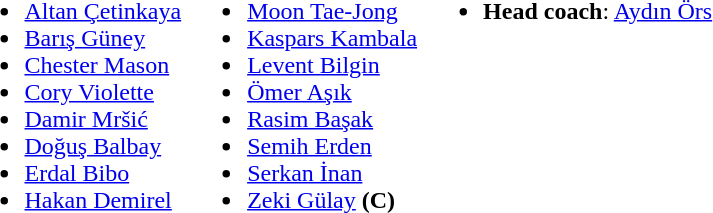<table>
<tr valign="top">
<td><br><ul><li> <a href='#'>Altan Çetinkaya</a></li><li> <a href='#'>Barış Güney</a></li><li> <a href='#'>Chester Mason</a></li><li>  <a href='#'>Cory Violette</a></li><li>  <a href='#'>Damir Mršić</a></li><li> <a href='#'>Doğuş Balbay</a></li><li> <a href='#'>Erdal Bibo</a></li><li> <a href='#'>Hakan Demirel</a></li></ul></td>
<td><br><ul><li>  <a href='#'>Moon Tae-Jong</a></li><li> <a href='#'>Kaspars Kambala</a></li><li> <a href='#'>Levent Bilgin</a></li><li> <a href='#'>Ömer Aşık</a></li><li>   <a href='#'>Rasim Başak</a></li><li>  <a href='#'>Semih Erden</a></li><li>  <a href='#'>Serkan İnan</a></li><li> <a href='#'>Zeki Gülay</a> <strong>(C)</strong></li></ul></td>
<td><br><ul><li><strong>Head coach</strong>:  <a href='#'>Aydın Örs</a></li></ul></td>
</tr>
</table>
